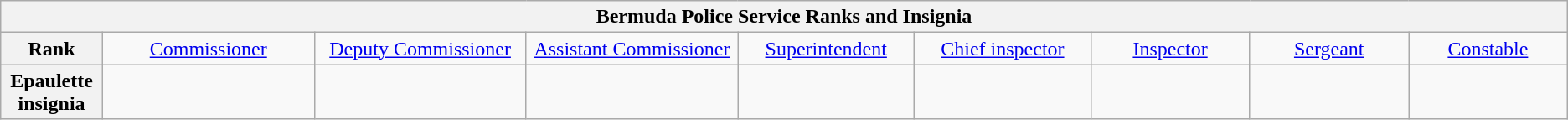<table class="wikitable" style="text-align: center;">
<tr>
<th colspan=10>Bermuda Police Service Ranks and Insignia</th>
</tr>
<tr>
<th Width=5%>Rank</th>
<td Width=12%><a href='#'>Commissioner</a></td>
<td Width=12%><a href='#'>Deputy Commissioner</a></td>
<td Width=12%><a href='#'>Assistant Commissioner</a></td>
<td Width=10%><a href='#'>Superintendent</a></td>
<td Width=10%><a href='#'>Chief inspector</a></td>
<td Width=9%><a href='#'>Inspector</a></td>
<td Width=9%><a href='#'>Sergeant</a></td>
<td Width=9%><a href='#'>Constable</a></td>
</tr>
<tr>
<th>Epaulette insignia</th>
<td></td>
<td></td>
<td></td>
<td></td>
<td></td>
<td></td>
<td></td>
<td></td>
</tr>
</table>
